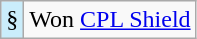<table class="wikitable" style="text-align: center;">
<tr>
<td style=background:#CAEDFB>§</td>
<td>Won <a href='#'>CPL Shield</a> </td>
</tr>
</table>
